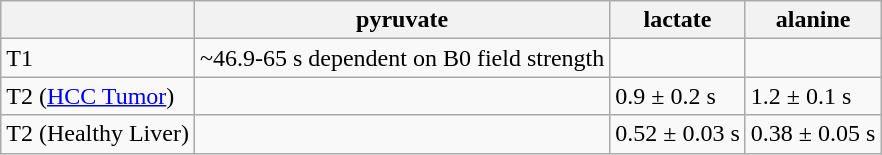<table class="wikitable">
<tr>
<th></th>
<th>pyruvate</th>
<th>lactate</th>
<th>alanine</th>
</tr>
<tr>
<td>T1</td>
<td>~46.9-65 s dependent on B0 field strength</td>
<td></td>
<td></td>
</tr>
<tr>
<td>T2 (<a href='#'>HCC Tumor</a>)</td>
<td></td>
<td>0.9 ± 0.2 s</td>
<td>1.2 ± 0.1 s</td>
</tr>
<tr>
<td>T2 (Healthy Liver)</td>
<td></td>
<td>0.52 ± 0.03 s</td>
<td>0.38 ± 0.05 s</td>
</tr>
</table>
